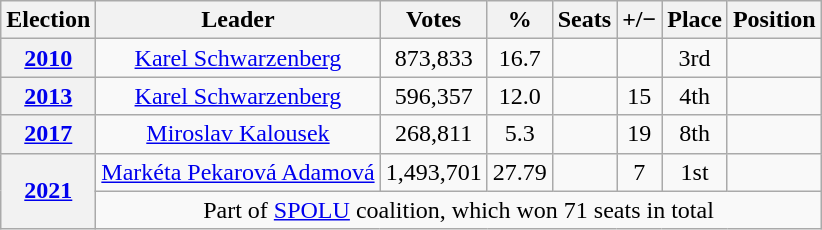<table class="wikitable" style=text-align:center;">
<tr>
<th>Election</th>
<th>Leader</th>
<th>Votes</th>
<th>%</th>
<th>Seats</th>
<th>+/−</th>
<th>Place</th>
<th>Position</th>
</tr>
<tr>
<th><a href='#'>2010</a></th>
<td><a href='#'>Karel Schwarzenberg</a></td>
<td>873,833</td>
<td>16.7</td>
<td></td>
<td></td>
<td>3rd</td>
<td></td>
</tr>
<tr>
<th><a href='#'>2013</a></th>
<td><a href='#'>Karel Schwarzenberg</a></td>
<td>596,357</td>
<td>12.0</td>
<td></td>
<td>15</td>
<td>4th </td>
<td></td>
</tr>
<tr>
<th><a href='#'>2017</a></th>
<td><a href='#'>Miroslav Kalousek</a></td>
<td>268,811</td>
<td>5.3</td>
<td></td>
<td>19</td>
<td>8th </td>
<td></td>
</tr>
<tr>
<th rowspan=2><a href='#'>2021</a></th>
<td><a href='#'>Markéta Pekarová Adamová</a></td>
<td>1,493,701</td>
<td>27.79</td>
<td></td>
<td>7</td>
<td>1st </td>
<td></td>
</tr>
<tr>
<td colspan=7>Part of <a href='#'>SPOLU</a> coalition, which won 71 seats in total</td>
</tr>
</table>
